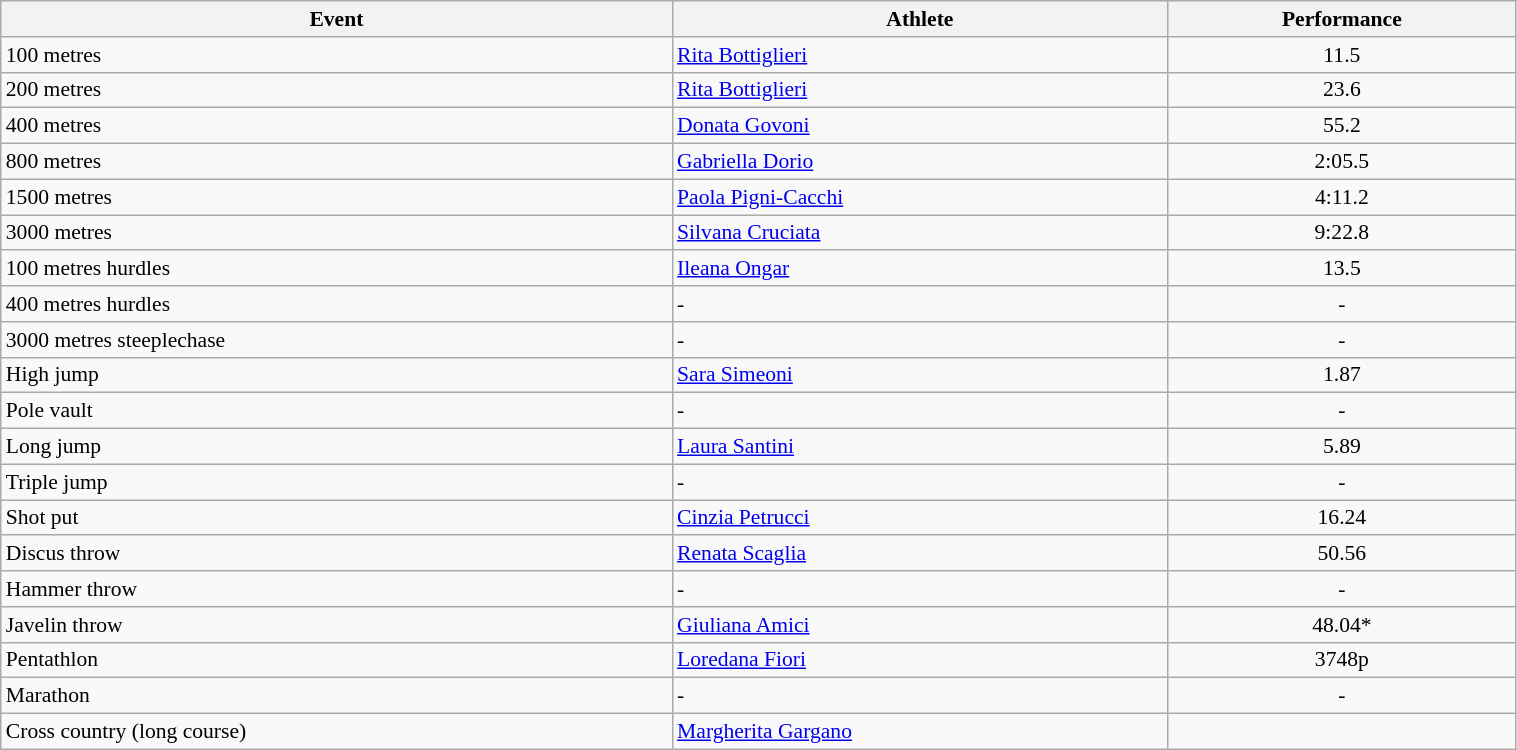<table class="wikitable" width=80% style="font-size:90%; text-align:left;">
<tr>
<th>Event</th>
<th>Athlete</th>
<th>Performance</th>
</tr>
<tr>
<td>100 metres</td>
<td><a href='#'>Rita Bottiglieri</a></td>
<td align=center>11.5</td>
</tr>
<tr>
<td>200 metres</td>
<td><a href='#'>Rita Bottiglieri</a></td>
<td align=center>23.6</td>
</tr>
<tr>
<td>400 metres</td>
<td><a href='#'>Donata Govoni</a></td>
<td align=center>55.2</td>
</tr>
<tr>
<td>800 metres</td>
<td><a href='#'>Gabriella Dorio</a></td>
<td align=center>2:05.5</td>
</tr>
<tr>
<td>1500 metres</td>
<td><a href='#'>Paola Pigni-Cacchi</a></td>
<td align=center>4:11.2</td>
</tr>
<tr>
<td>3000 metres</td>
<td><a href='#'>Silvana Cruciata</a></td>
<td align=center>9:22.8</td>
</tr>
<tr>
<td>100 metres hurdles</td>
<td><a href='#'>Ileana Ongar</a></td>
<td align=center>13.5</td>
</tr>
<tr>
<td>400 metres hurdles</td>
<td>-</td>
<td align=center>-</td>
</tr>
<tr>
<td>3000 metres steeplechase</td>
<td>-</td>
<td align=center>-</td>
</tr>
<tr>
<td>High jump</td>
<td><a href='#'>Sara Simeoni</a></td>
<td align=center>1.87</td>
</tr>
<tr>
<td>Pole vault</td>
<td>-</td>
<td align=center>-</td>
</tr>
<tr>
<td>Long jump</td>
<td><a href='#'>Laura Santini</a></td>
<td align=center>5.89</td>
</tr>
<tr>
<td>Triple jump</td>
<td>-</td>
<td align=center>-</td>
</tr>
<tr>
<td>Shot put</td>
<td><a href='#'>Cinzia Petrucci</a></td>
<td align=center>16.24</td>
</tr>
<tr>
<td>Discus throw</td>
<td><a href='#'>Renata Scaglia</a></td>
<td align=center>50.56</td>
</tr>
<tr>
<td>Hammer throw</td>
<td>-</td>
<td align=center>-</td>
</tr>
<tr>
<td>Javelin throw</td>
<td><a href='#'>Giuliana Amici</a></td>
<td align=center>48.04*</td>
</tr>
<tr>
<td>Pentathlon</td>
<td><a href='#'>Loredana Fiori</a></td>
<td align=center>3748p</td>
</tr>
<tr>
<td>Marathon</td>
<td>-</td>
<td align=center>-</td>
</tr>
<tr>
<td>Cross country (long course)</td>
<td><a href='#'>Margherita Gargano</a></td>
<td align=center></td>
</tr>
</table>
